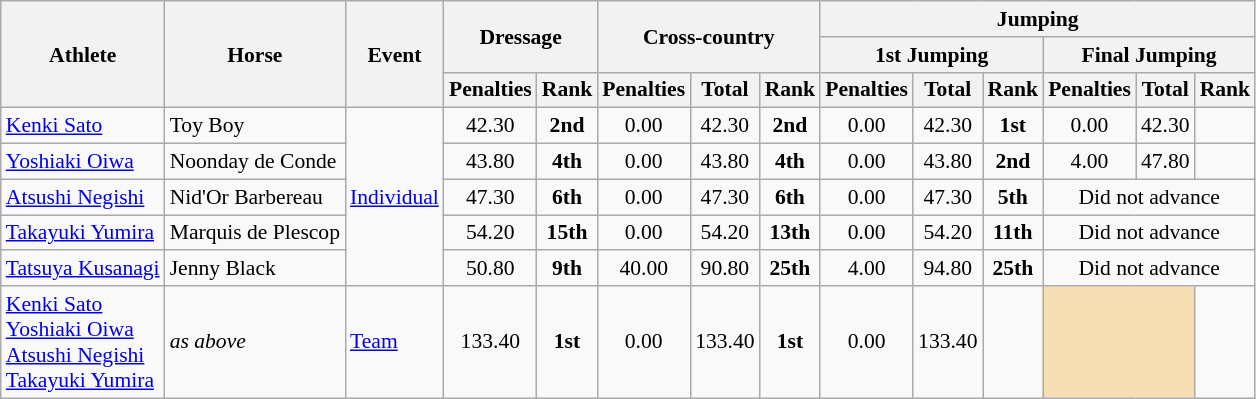<table class=wikitable style="font-size:90%">
<tr>
<th rowspan=3>Athlete</th>
<th rowspan=3>Horse</th>
<th rowspan=3>Event</th>
<th colspan=2 rowspan=2>Dressage</th>
<th colspan=3 rowspan=2>Cross-country</th>
<th colspan=6>Jumping</th>
</tr>
<tr>
<th colspan=3>1st Jumping</th>
<th colspan=3>Final Jumping</th>
</tr>
<tr>
<th>Penalties</th>
<th>Rank</th>
<th>Penalties</th>
<th>Total</th>
<th>Rank</th>
<th>Penalties</th>
<th>Total</th>
<th>Rank</th>
<th>Penalties</th>
<th>Total</th>
<th>Rank</th>
</tr>
<tr>
<td><a href='#'>Kenki Sato</a></td>
<td>Toy Boy</td>
<td rowspan=5><a href='#'>Individual</a></td>
<td align=center>42.30</td>
<td align=center><strong>2nd</strong></td>
<td align=center>0.00</td>
<td align=center>42.30</td>
<td align=center><strong>2nd</strong></td>
<td align=center>0.00</td>
<td align=center>42.30</td>
<td align=center><strong>1st</strong></td>
<td align=center>0.00</td>
<td align=center>42.30</td>
<td align=center></td>
</tr>
<tr>
<td><a href='#'>Yoshiaki Oiwa</a></td>
<td>Noonday de Conde</td>
<td align=center>43.80</td>
<td align=center><strong>4th</strong></td>
<td align=center>0.00</td>
<td align=center>43.80</td>
<td align=center><strong>4th</strong></td>
<td align=center>0.00</td>
<td align=center>43.80</td>
<td align=center><strong>2nd</strong></td>
<td align=center>4.00</td>
<td align=center>47.80</td>
<td align=center></td>
</tr>
<tr>
<td><a href='#'>Atsushi Negishi</a></td>
<td>Nid'Or Barbereau</td>
<td align=center>47.30</td>
<td align=center><strong>6th</strong></td>
<td align=center>0.00</td>
<td align=center>47.30</td>
<td align=center><strong>6th</strong></td>
<td align=center>0.00</td>
<td align=center>47.30</td>
<td align=center><strong>5th</strong></td>
<td align=center colspan=3>Did not advance</td>
</tr>
<tr>
<td><a href='#'>Takayuki Yumira</a></td>
<td>Marquis de Plescop</td>
<td align=center>54.20</td>
<td align=center><strong>15th</strong></td>
<td align=center>0.00</td>
<td align=center>54.20</td>
<td align=center><strong>13th</strong></td>
<td align=center>0.00</td>
<td align=center>54.20</td>
<td align=center><strong>11th</strong></td>
<td align=center colspan=3>Did not advance</td>
</tr>
<tr>
<td><a href='#'>Tatsuya Kusanagi</a></td>
<td>Jenny Black</td>
<td align=center>50.80</td>
<td align=center><strong>9th</strong></td>
<td align=center>40.00</td>
<td align=center>90.80</td>
<td align=center><strong>25th</strong></td>
<td align=center>4.00</td>
<td align=center>94.80</td>
<td align=center><strong>25th</strong></td>
<td align=center colspan=3>Did not advance</td>
</tr>
<tr>
<td><a href='#'>Kenki Sato</a><br><a href='#'>Yoshiaki Oiwa</a><br><a href='#'>Atsushi Negishi</a><br><a href='#'>Takayuki Yumira</a></td>
<td><em>as above</em></td>
<td><a href='#'>Team</a></td>
<td align=center>133.40</td>
<td align=center><strong>1st</strong></td>
<td align=center>0.00</td>
<td align=center>133.40</td>
<td align=center><strong>1st</strong></td>
<td align=center>0.00</td>
<td align=center>133.40</td>
<td align=center></td>
<td colspan="2" style="background:wheat;"></td>
</tr>
</table>
